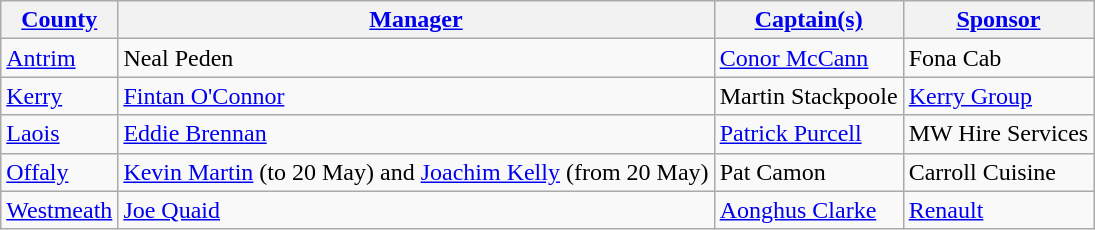<table class="wikitable sortable" style="text-align: left;">
<tr>
<th><a href='#'>County</a></th>
<th><a href='#'>Manager</a></th>
<th><a href='#'>Captain(s)</a></th>
<th><a href='#'>Sponsor</a></th>
</tr>
<tr>
<td><a href='#'>Antrim</a></td>
<td>Neal Peden </td>
<td><a href='#'>Conor McCann</a></td>
<td>Fona Cab</td>
</tr>
<tr>
<td><a href='#'>Kerry</a></td>
<td><a href='#'>Fintan O'Connor</a></td>
<td>Martin Stackpoole </td>
<td><a href='#'>Kerry Group</a></td>
</tr>
<tr>
<td><a href='#'>Laois</a></td>
<td><a href='#'>Eddie Brennan</a></td>
<td><a href='#'>Patrick Purcell</a></td>
<td>MW Hire Services</td>
</tr>
<tr>
<td><a href='#'>Offaly</a></td>
<td><a href='#'>Kevin Martin</a> (to 20 May) and  <a href='#'>Joachim Kelly</a> (from 20 May)</td>
<td>Pat Camon</td>
<td>Carroll Cuisine</td>
</tr>
<tr>
<td><a href='#'>Westmeath</a></td>
<td><a href='#'>Joe Quaid</a></td>
<td><a href='#'>Aonghus Clarke</a></td>
<td><a href='#'>Renault</a></td>
</tr>
</table>
